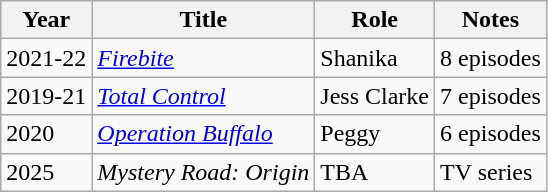<table class="wikitable sortable">
<tr>
<th>Year</th>
<th>Title</th>
<th>Role</th>
<th>Notes</th>
</tr>
<tr>
<td>2021-22</td>
<td><em><a href='#'>Firebite</a></em></td>
<td>Shanika</td>
<td>8 episodes</td>
</tr>
<tr>
<td>2019-21</td>
<td><a href='#'><em>Total Control</em></a></td>
<td>Jess Clarke</td>
<td>7 episodes</td>
</tr>
<tr>
<td>2020</td>
<td><a href='#'><em>Operation Buffalo</em></a></td>
<td>Peggy</td>
<td>6 episodes</td>
</tr>
<tr>
<td>2025</td>
<td><em>Mystery Road: Origin</em></td>
<td>TBA</td>
<td>TV series</td>
</tr>
</table>
